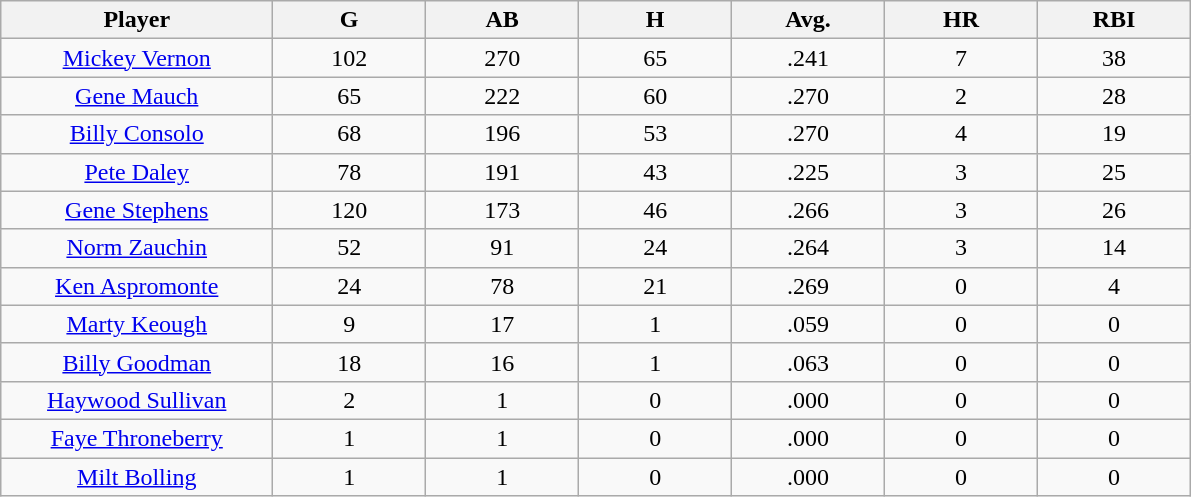<table class="wikitable sortable">
<tr>
<th bgcolor="#DDDDFF" width="16%">Player</th>
<th bgcolor="#DDDDFF" width="9%">G</th>
<th bgcolor="#DDDDFF" width="9%">AB</th>
<th bgcolor="#DDDDFF" width="9%">H</th>
<th bgcolor="#DDDDFF" width="9%">Avg.</th>
<th bgcolor="#DDDDFF" width="9%">HR</th>
<th bgcolor="#DDDDFF" width="9%">RBI</th>
</tr>
<tr align="center">
<td><a href='#'>Mickey Vernon</a></td>
<td>102</td>
<td>270</td>
<td>65</td>
<td>.241</td>
<td>7</td>
<td>38</td>
</tr>
<tr align="center">
<td><a href='#'>Gene Mauch</a></td>
<td>65</td>
<td>222</td>
<td>60</td>
<td>.270</td>
<td>2</td>
<td>28</td>
</tr>
<tr align="center">
<td><a href='#'>Billy Consolo</a></td>
<td>68</td>
<td>196</td>
<td>53</td>
<td>.270</td>
<td>4</td>
<td>19</td>
</tr>
<tr align="center">
<td><a href='#'>Pete Daley</a></td>
<td>78</td>
<td>191</td>
<td>43</td>
<td>.225</td>
<td>3</td>
<td>25</td>
</tr>
<tr align="center">
<td><a href='#'>Gene Stephens</a></td>
<td>120</td>
<td>173</td>
<td>46</td>
<td>.266</td>
<td>3</td>
<td>26</td>
</tr>
<tr align="center">
<td><a href='#'>Norm Zauchin</a></td>
<td>52</td>
<td>91</td>
<td>24</td>
<td>.264</td>
<td>3</td>
<td>14</td>
</tr>
<tr align="center">
<td><a href='#'>Ken Aspromonte</a></td>
<td>24</td>
<td>78</td>
<td>21</td>
<td>.269</td>
<td>0</td>
<td>4</td>
</tr>
<tr align="center">
<td><a href='#'>Marty Keough</a></td>
<td>9</td>
<td>17</td>
<td>1</td>
<td>.059</td>
<td>0</td>
<td>0</td>
</tr>
<tr align="center">
<td><a href='#'>Billy Goodman</a></td>
<td>18</td>
<td>16</td>
<td>1</td>
<td>.063</td>
<td>0</td>
<td>0</td>
</tr>
<tr align="center">
<td><a href='#'>Haywood Sullivan</a></td>
<td>2</td>
<td>1</td>
<td>0</td>
<td>.000</td>
<td>0</td>
<td>0</td>
</tr>
<tr align="center">
<td><a href='#'>Faye Throneberry</a></td>
<td>1</td>
<td>1</td>
<td>0</td>
<td>.000</td>
<td>0</td>
<td>0</td>
</tr>
<tr align="center">
<td><a href='#'>Milt Bolling</a></td>
<td>1</td>
<td>1</td>
<td>0</td>
<td>.000</td>
<td>0</td>
<td>0</td>
</tr>
</table>
